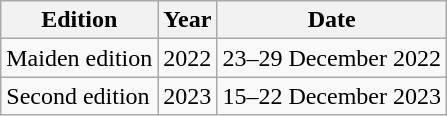<table class="wikitable">
<tr>
<th>Edition</th>
<th>Year</th>
<th>Date</th>
</tr>
<tr>
<td>Maiden edition</td>
<td>2022</td>
<td>23–29 December 2022</td>
</tr>
<tr>
<td>Second edition</td>
<td>2023</td>
<td>15–22 December 2023</td>
</tr>
</table>
